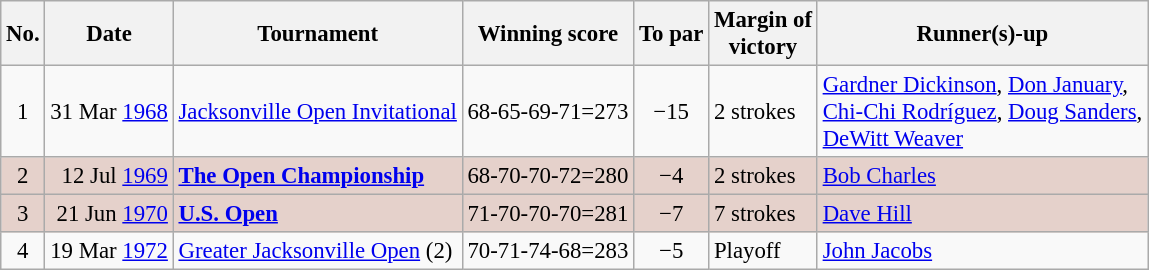<table class="wikitable" style="font-size:95%;">
<tr>
<th>No.</th>
<th>Date</th>
<th>Tournament</th>
<th>Winning score</th>
<th>To par</th>
<th>Margin of<br>victory</th>
<th>Runner(s)-up</th>
</tr>
<tr>
<td align=center>1</td>
<td align=right>31 Mar <a href='#'>1968</a></td>
<td><a href='#'>Jacksonville Open Invitational</a></td>
<td>68-65-69-71=273</td>
<td align=center>−15</td>
<td>2 strokes</td>
<td> <a href='#'>Gardner Dickinson</a>,  <a href='#'>Don January</a>,<br> <a href='#'>Chi-Chi Rodríguez</a>,  <a href='#'>Doug Sanders</a>,<br> <a href='#'>DeWitt Weaver</a></td>
</tr>
<tr style="background:#e5d1cb;">
<td align=center>2</td>
<td align=right>12 Jul <a href='#'>1969</a></td>
<td><strong><a href='#'>The Open Championship</a></strong></td>
<td>68-70-70-72=280</td>
<td align=center>−4</td>
<td>2 strokes</td>
<td> <a href='#'>Bob Charles</a></td>
</tr>
<tr style="background:#e5d1cb;">
<td align=center>3</td>
<td align=right>21 Jun <a href='#'>1970</a></td>
<td><strong><a href='#'>U.S. Open</a></strong></td>
<td>71-70-70-70=281</td>
<td align=center>−7</td>
<td>7 strokes</td>
<td> <a href='#'>Dave Hill</a></td>
</tr>
<tr>
<td align=center>4</td>
<td align=right>19 Mar <a href='#'>1972</a></td>
<td><a href='#'>Greater Jacksonville Open</a> (2)</td>
<td>70-71-74-68=283</td>
<td align=center>−5</td>
<td>Playoff</td>
<td> <a href='#'>John Jacobs</a></td>
</tr>
</table>
